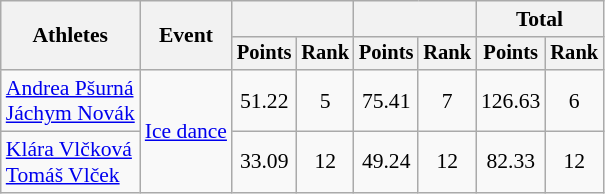<table class="wikitable" style="font-size:90%">
<tr>
<th rowspan="2">Athletes</th>
<th rowspan="2">Event</th>
<th colspan="2"></th>
<th colspan="2"></th>
<th colspan="2">Total</th>
</tr>
<tr style="font-size:95%">
<th>Points</th>
<th>Rank</th>
<th>Points</th>
<th>Rank</th>
<th>Points</th>
<th>Rank</th>
</tr>
<tr align=center>
<td align=left><a href='#'>Andrea Pšurná</a><br><a href='#'>Jáchym Novák</a></td>
<td align=left rowspan=2><a href='#'>Ice dance</a></td>
<td>51.22</td>
<td>5</td>
<td>75.41</td>
<td>7</td>
<td>126.63</td>
<td>6</td>
</tr>
<tr align=center>
<td align=left><a href='#'>Klára Vlčková</a><br><a href='#'>Tomáš Vlček</a></td>
<td>33.09</td>
<td>12</td>
<td>49.24</td>
<td>12</td>
<td>82.33</td>
<td>12</td>
</tr>
</table>
